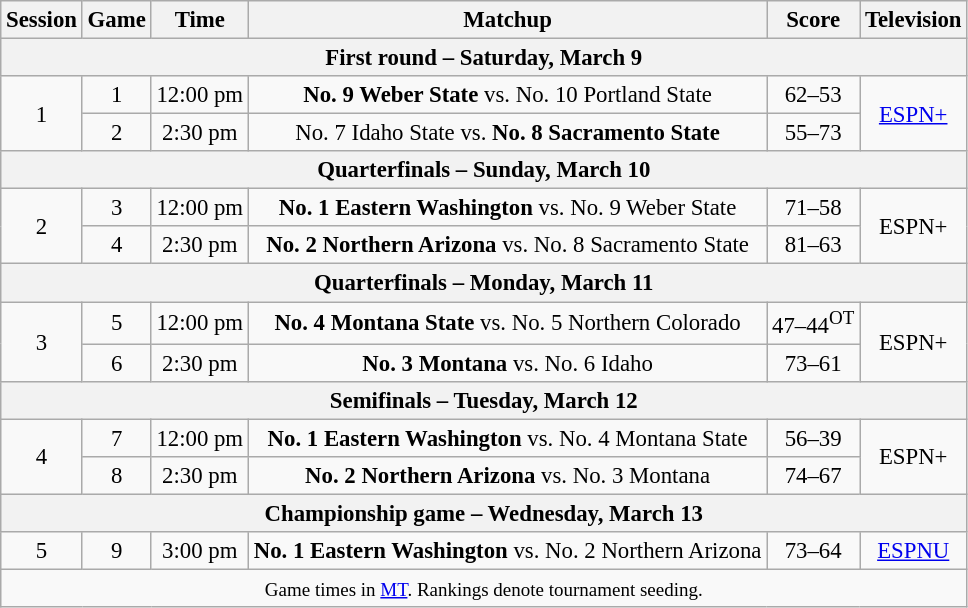<table class="wikitable" style="font-size: 95%; text-align:center">
<tr>
<th>Session</th>
<th>Game</th>
<th>Time</th>
<th>Matchup</th>
<th>Score</th>
<th>Television</th>
</tr>
<tr>
<th colspan="6">First round – Saturday, March 9</th>
</tr>
<tr>
<td rowspan="2">1</td>
<td>1</td>
<td>12:00 pm</td>
<td><strong>No. 9 Weber State</strong> vs. No. 10 Portland State</td>
<td>62–53</td>
<td rowspan="2"><a href='#'>ESPN+</a></td>
</tr>
<tr>
<td>2</td>
<td>2:30 pm</td>
<td>No. 7 Idaho State vs. <strong>No. 8 Sacramento State</strong></td>
<td>55–73</td>
</tr>
<tr>
<th colspan="6">Quarterfinals – Sunday, March 10</th>
</tr>
<tr>
<td rowspan="2">2</td>
<td>3</td>
<td>12:00 pm</td>
<td><strong>No. 1 Eastern Washington</strong> vs. No. 9 Weber State</td>
<td>71–58</td>
<td rowspan="2">ESPN+</td>
</tr>
<tr>
<td>4</td>
<td>2:30 pm</td>
<td><strong>No. 2 Northern Arizona</strong> vs. No. 8 Sacramento State</td>
<td>81–63</td>
</tr>
<tr>
<th colspan="6">Quarterfinals – Monday, March 11</th>
</tr>
<tr>
<td rowspan="2">3</td>
<td>5</td>
<td>12:00 pm</td>
<td><strong>No. 4 Montana State</strong> vs. No. 5 Northern Colorado</td>
<td>47–44<sup>OT</sup></td>
<td rowspan="2">ESPN+</td>
</tr>
<tr>
<td>6</td>
<td>2:30 pm</td>
<td><strong>No. 3 Montana</strong> vs. No. 6 Idaho</td>
<td>73–61</td>
</tr>
<tr>
<th colspan="6">Semifinals – Tuesday, March 12</th>
</tr>
<tr>
<td rowspan="2">4</td>
<td>7</td>
<td>12:00 pm</td>
<td><strong>No. 1 Eastern Washington</strong> vs. No. 4 Montana State</td>
<td>56–39</td>
<td rowspan="2">ESPN+</td>
</tr>
<tr>
<td>8</td>
<td>2:30 pm</td>
<td><strong>No. 2 Northern Arizona</strong> vs. No. 3 Montana</td>
<td>74–67</td>
</tr>
<tr>
<th colspan="6">Championship game – Wednesday, March 13</th>
</tr>
<tr>
<td>5</td>
<td>9</td>
<td>3:00 pm</td>
<td><strong>No. 1 Eastern Washington</strong> vs. No. 2 Northern Arizona</td>
<td>73–64</td>
<td><a href='#'>ESPNU</a></td>
</tr>
<tr>
<td colspan=7><small>Game times in <a href='#'>MT</a>. Rankings denote tournament seeding.</small></td>
</tr>
</table>
